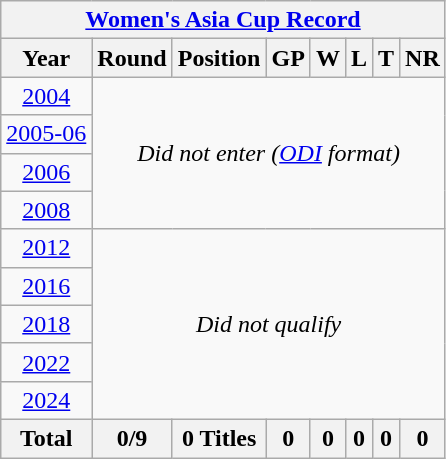<table class="wikitable" style="text-align: center; width=900px;">
<tr>
<th colspan="8"><a href='#'>Women's Asia Cup Record</a></th>
</tr>
<tr>
<th>Year</th>
<th>Round</th>
<th>Position</th>
<th>GP</th>
<th>W</th>
<th>L</th>
<th>T</th>
<th>NR</th>
</tr>
<tr>
<td><a href='#'>2004</a> </td>
<td colspan="7" rowspan="4"><em>Did not enter (<a href='#'>ODI</a> format)</em></td>
</tr>
<tr>
<td><a href='#'>2005-06</a> </td>
</tr>
<tr>
<td><a href='#'>2006</a> </td>
</tr>
<tr>
<td><a href='#'>2008</a> </td>
</tr>
<tr>
<td><a href='#'>2012</a> </td>
<td colspan="7" rowspan="5"><em>Did not qualify</td>
</tr>
<tr>
<td><a href='#'>2016</a> </td>
</tr>
<tr>
<td><a href='#'>2018</a> </td>
</tr>
<tr>
<td><a href='#'>2022</a> </td>
</tr>
<tr>
<td><a href='#'>2024</a> </td>
</tr>
<tr>
<th>Total</th>
<th>0/9</th>
<th>0 Titles</th>
<th>0</th>
<th>0</th>
<th>0</th>
<th>0</th>
<th>0</th>
</tr>
</table>
